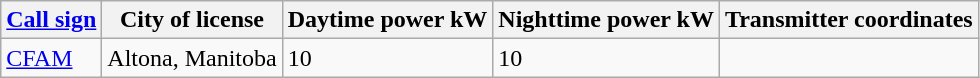<table class="wikitable sortable">
<tr>
<th><a href='#'>Call sign</a></th>
<th>City of license</th>
<th>Daytime power kW</th>
<th>Nighttime power kW</th>
<th>Transmitter coordinates</th>
</tr>
<tr>
<td><a href='#'>CFAM</a></td>
<td>Altona, Manitoba</td>
<td>10</td>
<td>10</td>
<td></td>
</tr>
</table>
